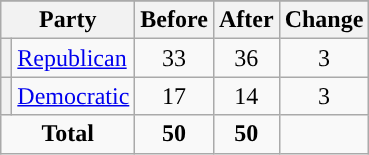<table class="wikitable" style="text-align:center;">
<tr>
</tr>
<tr>
<th colspan=2>Party</th>
<th>Before</th>
<th>After</th>
<th>Change</th>
</tr>
<tr>
<th style="background-color:"></th>
<td style="text-align:left;"><a href='#'>Republican</a></td>
<td>33</td>
<td>36</td>
<td> 3</td>
</tr>
<tr>
<th style="background-color:"></th>
<td style="text-align:left;"><a href='#'>Democratic</a></td>
<td>17</td>
<td>14</td>
<td> 3</td>
</tr>
<tr>
<td colspan=2><strong>Total</strong></td>
<td><strong>50</strong></td>
<td><strong>50</strong></td>
<td></td>
</tr>
</table>
